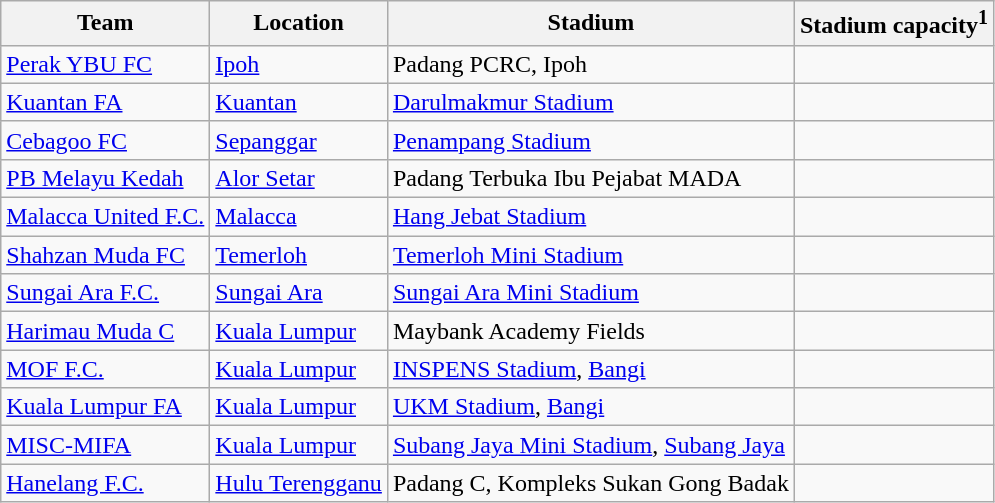<table class="wikitable sortable" style="text-align: left;">
<tr>
<th>Team</th>
<th>Location</th>
<th>Stadium</th>
<th>Stadium capacity<sup>1</sup></th>
</tr>
<tr>
<td><a href='#'>Perak YBU FC</a></td>
<td><a href='#'>Ipoh</a></td>
<td>Padang PCRC, Ipoh</td>
<td></td>
</tr>
<tr>
<td><a href='#'>Kuantan FA</a></td>
<td><a href='#'>Kuantan</a></td>
<td><a href='#'>Darulmakmur Stadium</a></td>
<td></td>
</tr>
<tr>
<td><a href='#'>Cebagoo FC</a></td>
<td><a href='#'>Sepanggar</a></td>
<td><a href='#'>Penampang Stadium</a></td>
<td></td>
</tr>
<tr>
<td><a href='#'>PB Melayu Kedah</a></td>
<td><a href='#'>Alor Setar</a></td>
<td>Padang Terbuka Ibu Pejabat MADA</td>
<td></td>
</tr>
<tr>
<td><a href='#'>Malacca United F.C.</a></td>
<td><a href='#'>Malacca</a></td>
<td><a href='#'>Hang Jebat Stadium</a></td>
<td></td>
</tr>
<tr>
<td><a href='#'>Shahzan Muda FC</a></td>
<td><a href='#'>Temerloh</a></td>
<td><a href='#'>Temerloh Mini Stadium</a></td>
<td></td>
</tr>
<tr>
<td><a href='#'>Sungai Ara F.C.</a></td>
<td><a href='#'>Sungai Ara</a></td>
<td><a href='#'>Sungai Ara Mini Stadium</a></td>
<td></td>
</tr>
<tr>
<td><a href='#'>Harimau Muda C</a></td>
<td><a href='#'>Kuala Lumpur</a></td>
<td>Maybank Academy Fields</td>
<td></td>
</tr>
<tr>
<td><a href='#'>MOF F.C.</a></td>
<td><a href='#'>Kuala Lumpur</a></td>
<td><a href='#'>INSPENS Stadium</a>, <a href='#'>Bangi</a></td>
<td></td>
</tr>
<tr>
<td><a href='#'>Kuala Lumpur FA</a></td>
<td><a href='#'>Kuala Lumpur</a></td>
<td><a href='#'>UKM Stadium</a>, <a href='#'>Bangi</a></td>
<td></td>
</tr>
<tr>
<td><a href='#'>MISC-MIFA</a></td>
<td><a href='#'>Kuala Lumpur</a></td>
<td><a href='#'>Subang Jaya Mini Stadium</a>, <a href='#'>Subang Jaya</a></td>
<td></td>
</tr>
<tr>
<td><a href='#'>Hanelang F.C.</a></td>
<td><a href='#'>Hulu Terengganu</a></td>
<td>Padang C, Kompleks Sukan Gong Badak</td>
<td></td>
</tr>
</table>
